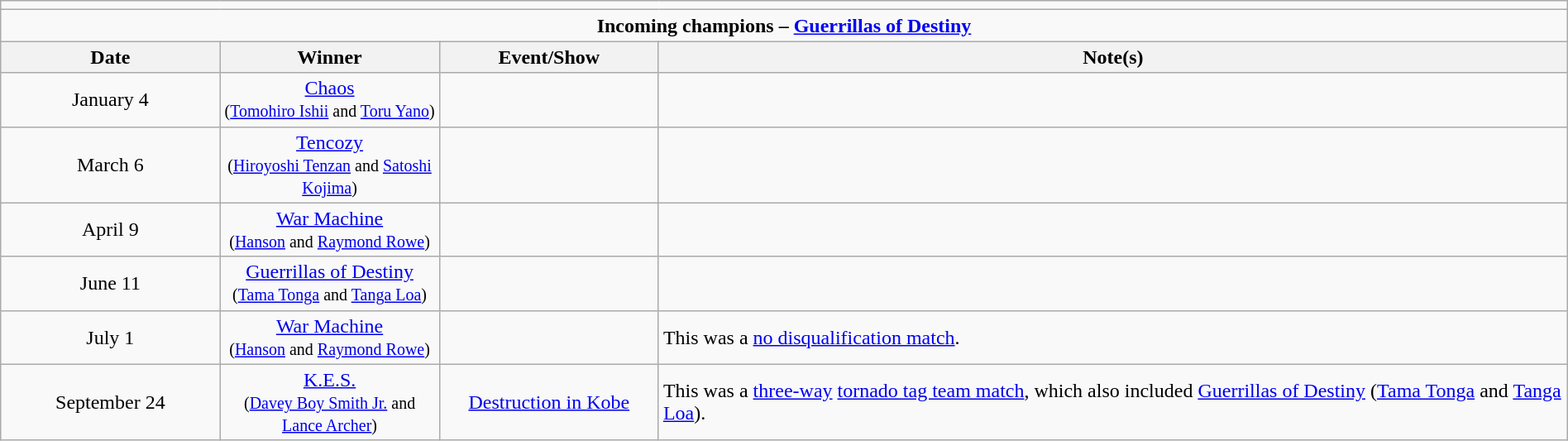<table class="wikitable" style="text-align:center; width:100%;">
<tr>
<td colspan="5"></td>
</tr>
<tr>
<td colspan="5"><strong>Incoming champions – <a href='#'>Guerrillas of Destiny</a> </strong></td>
</tr>
<tr>
<th width=14%>Date</th>
<th width=14%>Winner</th>
<th width=14%>Event/Show</th>
<th width=58%>Note(s)</th>
</tr>
<tr>
<td>January 4</td>
<td><a href='#'>Chaos</a><br><small>(<a href='#'>Tomohiro Ishii</a> and <a href='#'>Toru Yano</a>)</small></td>
<td></td>
<td align=left></td>
</tr>
<tr>
<td>March 6</td>
<td><a href='#'>Tencozy</a><br><small>(<a href='#'>Hiroyoshi Tenzan</a> and <a href='#'>Satoshi Kojima</a>)</small></td>
<td></td>
<td align=left></td>
</tr>
<tr>
<td>April 9</td>
<td><a href='#'>War Machine</a><br><small>(<a href='#'>Hanson</a> and <a href='#'>Raymond Rowe</a>)</small></td>
<td></td>
<td align=left></td>
</tr>
<tr>
<td>June 11</td>
<td><a href='#'>Guerrillas of Destiny</a><br><small>(<a href='#'>Tama Tonga</a> and <a href='#'>Tanga Loa</a>)</small></td>
<td></td>
<td align=left></td>
</tr>
<tr>
<td>July 1</td>
<td><a href='#'>War Machine</a><br><small>(<a href='#'>Hanson</a> and <a href='#'>Raymond Rowe</a>)</small></td>
<td></td>
<td align=left>This was a <a href='#'>no disqualification match</a>.</td>
</tr>
<tr>
<td>September 24</td>
<td><a href='#'>K.E.S.</a><br><small>(<a href='#'>Davey Boy Smith Jr.</a> and <a href='#'>Lance Archer</a>)</small></td>
<td><a href='#'>Destruction in Kobe</a></td>
<td align=left>This was a <a href='#'>three-way</a> <a href='#'>tornado tag team match</a>, which also included <a href='#'>Guerrillas of Destiny</a> (<a href='#'>Tama Tonga</a> and <a href='#'>Tanga Loa</a>).</td>
</tr>
</table>
